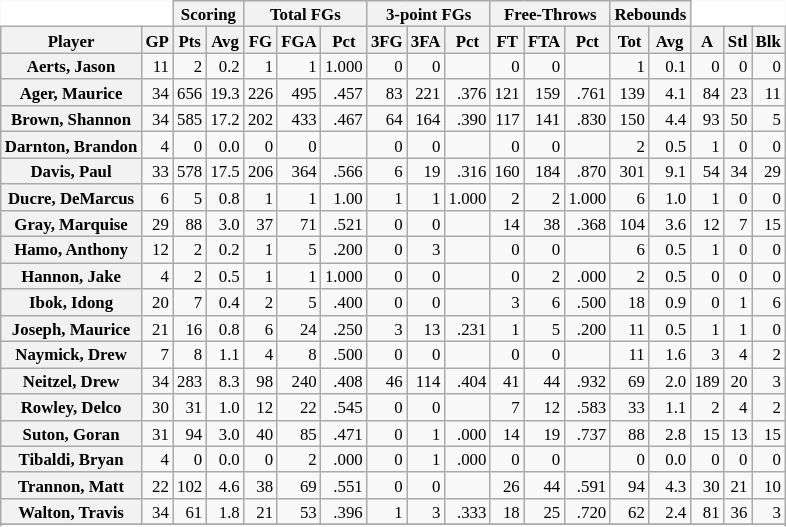<table class="wikitable sortable" border="1" style="font-size:70%;">
<tr>
<th colspan="2" style="border-top-style:hidden; border-left-style:hidden; background: white;"></th>
<th colspan="2" style=>Scoring</th>
<th colspan="3" style=>Total FGs</th>
<th colspan="3" style=>3-point FGs</th>
<th colspan="3" style=>Free-Throws</th>
<th colspan="2" style=>Rebounds</th>
<th colspan="4" style="border-top-style:hidden; border-right-style:hidden; background: white;"></th>
</tr>
<tr>
<th scope="col" style=>Player</th>
<th scope="col" style=>GP</th>
<th scope="col" style=>Pts</th>
<th scope="col" style=>Avg</th>
<th scope="col" style=>FG</th>
<th scope="col" style=>FGA</th>
<th scope="col" style=>Pct</th>
<th scope="col" style=>3FG</th>
<th scope="col" style=>3FA</th>
<th scope="col" style=>Pct</th>
<th scope="col" style=>FT</th>
<th scope="col" style=>FTA</th>
<th scope="col" style=>Pct</th>
<th scope="col" style=>Tot</th>
<th scope="col" style=>Avg</th>
<th scope="col" style=>A</th>
<th scope="col" style=>Stl</th>
<th scope="col" style=>Blk</th>
</tr>
<tr>
<th style=white-space:nowrap>Aerts, Jason</th>
<td align="right">11</td>
<td align="right">2</td>
<td align="right">0.2</td>
<td align="right">1</td>
<td align="right">1</td>
<td align="right">1.000</td>
<td align="right">0</td>
<td align="right">0</td>
<td align="right"></td>
<td align="right">0</td>
<td align="right">0</td>
<td align="right"></td>
<td align="right">1</td>
<td align="right">0.1</td>
<td align="right">0</td>
<td align="right">0</td>
<td align="right">0</td>
</tr>
<tr>
<th style=white-space:nowrap>Ager, Maurice</th>
<td align="right">34</td>
<td align="right">656</td>
<td align="right">19.3</td>
<td align="right">226</td>
<td align="right">495</td>
<td align="right">.457</td>
<td align="right">83</td>
<td align="right">221</td>
<td align="right">.376</td>
<td align="right">121</td>
<td align="right">159</td>
<td align="right">.761</td>
<td align="right">139</td>
<td align="right">4.1</td>
<td align="right">84</td>
<td align="right">23</td>
<td align="right">11</td>
</tr>
<tr>
<th style=white-space:nowrap>Brown, Shannon</th>
<td align="right">34</td>
<td align="right">585</td>
<td align="right">17.2</td>
<td align="right">202</td>
<td align="right">433</td>
<td align="right">.467</td>
<td align="right">64</td>
<td align="right">164</td>
<td align="right">.390</td>
<td align="right">117</td>
<td align="right">141</td>
<td align="right">.830</td>
<td align="right">150</td>
<td align="right">4.4</td>
<td align="right">93</td>
<td align="right">50</td>
<td align="right">5</td>
</tr>
<tr>
<th style=white-space:nowrap>Darnton, Brandon</th>
<td align="right">4</td>
<td align="right">0</td>
<td align="right">0.0</td>
<td align="right">0</td>
<td align="right">0</td>
<td align="right"></td>
<td align="right">0</td>
<td align="right">0</td>
<td align="right"></td>
<td align="right">0</td>
<td align="right">0</td>
<td align="right"></td>
<td align="right">2</td>
<td align="right">0.5</td>
<td align="right">1</td>
<td align="right">0</td>
<td align="right">0</td>
</tr>
<tr>
<th style=white-space:nowrap>Davis, Paul</th>
<td align="right">33</td>
<td align="right">578</td>
<td align="right">17.5</td>
<td align="right">206</td>
<td align="right">364</td>
<td align="right">.566</td>
<td align="right">6</td>
<td align="right">19</td>
<td align="right">.316</td>
<td align="right">160</td>
<td align="right">184</td>
<td align="right">.870</td>
<td align="right">301</td>
<td align="right">9.1</td>
<td align="right">54</td>
<td align="right">34</td>
<td align="right">29</td>
</tr>
<tr>
<th style=white-space:nowrap>Ducre, DeMarcus</th>
<td align="right">6</td>
<td align="right">5</td>
<td align="right">0.8</td>
<td align="right">1</td>
<td align="right">1</td>
<td align="right">1.00</td>
<td align="right">1</td>
<td align="right">1</td>
<td align="right">1.000</td>
<td align="right">2</td>
<td align="right">2</td>
<td align="right">1.000</td>
<td align="right">6</td>
<td align="right">1.0</td>
<td align="right">1</td>
<td align="right">0</td>
<td align="right">0</td>
</tr>
<tr>
<th style=white-space:nowrap>Gray, Marquise</th>
<td align="right" style=>29</td>
<td align="right">88</td>
<td align="right">3.0</td>
<td align="right">37</td>
<td align="right">71</td>
<td align="right">.521</td>
<td align="right">0</td>
<td align="right">0</td>
<td align="right"></td>
<td align="right">14</td>
<td align="right">38</td>
<td align="right">.368</td>
<td align="right">104</td>
<td align="right">3.6</td>
<td align="right">12</td>
<td align="right">7</td>
<td align="right">15</td>
</tr>
<tr>
<th style=white-space:nowrap>Hamo, Anthony</th>
<td align="right" style=>12</td>
<td align="right">2</td>
<td align="right">0.2</td>
<td align="right">1</td>
<td align="right">5</td>
<td align="right">.200</td>
<td align="right">0</td>
<td align="right">3</td>
<td align="right"></td>
<td align="right">0</td>
<td align="right">0</td>
<td align="right"></td>
<td align="right">6</td>
<td align="right">0.5</td>
<td align="right">1</td>
<td align="right">0</td>
<td align="right">0</td>
</tr>
<tr>
<th style=white-space:nowrap>Hannon, Jake</th>
<td align="right" style=>4</td>
<td align="right">2</td>
<td align="right">0.5</td>
<td align="right">1</td>
<td align="right">1</td>
<td align="right">1.000</td>
<td align="right">0</td>
<td align="right">0</td>
<td align="right"></td>
<td align="right">0</td>
<td align="right">2</td>
<td align="right">.000</td>
<td align="right">2</td>
<td align="right">0.5</td>
<td align="right">0</td>
<td align="right">0</td>
<td align="right">0</td>
</tr>
<tr>
<th style=white-space:nowrap>Ibok, Idong</th>
<td align="right">20</td>
<td align="right">7</td>
<td align="right">0.4</td>
<td align="right">2</td>
<td align="right">5</td>
<td align="right">.400</td>
<td align="right">0</td>
<td align="right">0</td>
<td align="right"></td>
<td align="right">3</td>
<td align="right">6</td>
<td align="right">.500</td>
<td align="right">18</td>
<td align="right">0.9</td>
<td align="right">0</td>
<td align="right">1</td>
<td align="right">6</td>
</tr>
<tr>
<th style=white-space:nowrap>Joseph, Maurice</th>
<td align="right">21</td>
<td align="right">16</td>
<td align="right">0.8</td>
<td align="right">6</td>
<td align="right">24</td>
<td align="right">.250</td>
<td align="right">3</td>
<td align="right">13</td>
<td align="right">.231</td>
<td align="right">1</td>
<td align="right">5</td>
<td align="right">.200</td>
<td align="right">11</td>
<td align="right">0.5</td>
<td align="right">1</td>
<td align="right">1</td>
<td align="right">0</td>
</tr>
<tr>
<th style=white-space:nowrap>Naymick, Drew</th>
<td align="right">7</td>
<td align="right">8</td>
<td align="right">1.1</td>
<td align="right">4</td>
<td align="right">8</td>
<td align="right">.500</td>
<td align="right">0</td>
<td align="right">0</td>
<td align="right"></td>
<td align="right">0</td>
<td align="right">0</td>
<td align="right"></td>
<td align="right">11</td>
<td align="right">1.6</td>
<td align="right">3</td>
<td align="right">4</td>
<td align="right">2</td>
</tr>
<tr>
<th style=white-space:nowrap>Neitzel, Drew</th>
<td align="right">34</td>
<td align="right">283</td>
<td align="right">8.3</td>
<td align="right">98</td>
<td align="right">240</td>
<td align="right">.408</td>
<td align="right">46</td>
<td align="right">114</td>
<td align="right">.404</td>
<td align="right">41</td>
<td align="right">44</td>
<td align="right">.932</td>
<td align="right">69</td>
<td align="right">2.0</td>
<td align="right">189</td>
<td align="right">20</td>
<td align="right">3</td>
</tr>
<tr>
<th style=white-space:nowrap>Rowley, Delco</th>
<td align="right">30</td>
<td align="right">31</td>
<td align="right">1.0</td>
<td align="right">12</td>
<td align="right">22</td>
<td align="right">.545</td>
<td align="right">0</td>
<td align="right">0</td>
<td align="right"></td>
<td align="right">7</td>
<td align="right">12</td>
<td align="right">.583</td>
<td align="right">33</td>
<td align="right">1.1</td>
<td align="right">2</td>
<td align="right">4</td>
<td align="right">2</td>
</tr>
<tr>
<th style=white-space:nowrap>Suton, Goran</th>
<td align="right">31</td>
<td align="right">94</td>
<td align="right">3.0</td>
<td align="right">40</td>
<td align="right">85</td>
<td align="right">.471</td>
<td align="right">0</td>
<td align="right">1</td>
<td align="right">.000</td>
<td align="right">14</td>
<td align="right">19</td>
<td align="right">.737</td>
<td align="right">88</td>
<td align="right">2.8</td>
<td align="right">15</td>
<td align="right">13</td>
<td align="right">15</td>
</tr>
<tr>
<th style=white-space:nowrap>Tibaldi, Bryan</th>
<td align="right">4</td>
<td align="right">0</td>
<td align="right">0.0</td>
<td align="right">0</td>
<td align="right">2</td>
<td align="right">.000</td>
<td align="right">0</td>
<td align="right">1</td>
<td align="right">.000</td>
<td align="right">0</td>
<td align="right">0</td>
<td align="right"></td>
<td align="right">0</td>
<td align="right">0.0</td>
<td align="right">0</td>
<td align="right">0</td>
<td align="right">0</td>
</tr>
<tr>
<th style=white-space:nowrap>Trannon, Matt</th>
<td align="right">22</td>
<td align="right">102</td>
<td align="right">4.6</td>
<td align="right">38</td>
<td align="right">69</td>
<td align="right">.551</td>
<td align="right">0</td>
<td align="right">0</td>
<td align="right"></td>
<td align="right">26</td>
<td align="right">44</td>
<td align="right">.591</td>
<td align="right">94</td>
<td align="right">4.3</td>
<td align="right">30</td>
<td align="right">21</td>
<td align="right">10</td>
</tr>
<tr>
<th style=white-space:nowrap>Walton, Travis</th>
<td align="right">34</td>
<td align="right">61</td>
<td align="right">1.8</td>
<td align="right">21</td>
<td align="right">53</td>
<td align="right">.396</td>
<td align="right">1</td>
<td align="right">3</td>
<td align="right">.333</td>
<td align="right">18</td>
<td align="right">25</td>
<td align="right">.720</td>
<td align="right">62</td>
<td align="right">2.4</td>
<td align="right">81</td>
<td align="right">36</td>
<td align="right">3</td>
</tr>
<tr>
</tr>
<tr class="sortbottom">
</tr>
</table>
